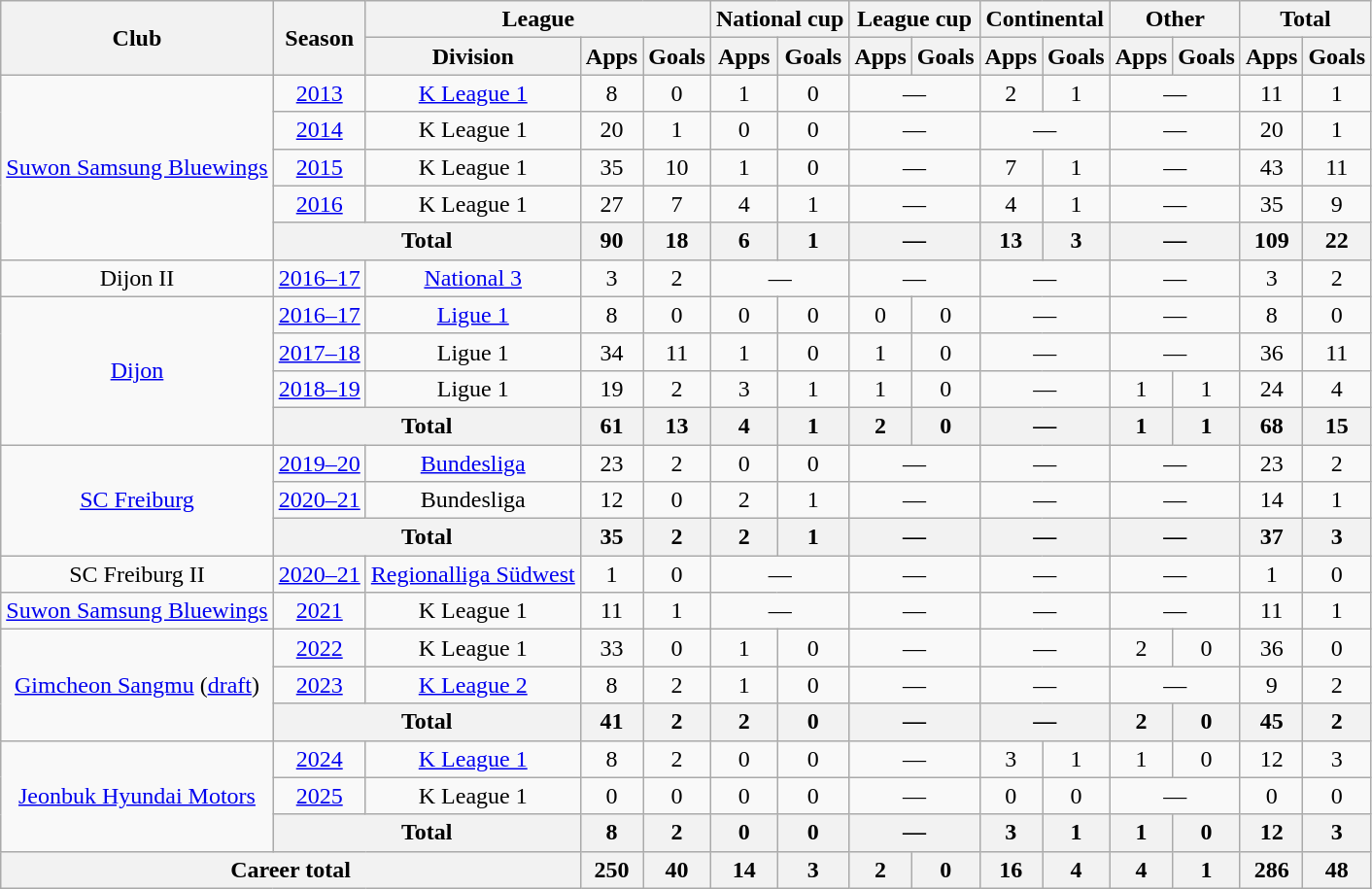<table class="wikitable" style="text-align:center">
<tr>
<th rowspan="2">Club</th>
<th rowspan="2">Season</th>
<th colspan="3">League</th>
<th colspan="2">National cup</th>
<th colspan="2">League cup</th>
<th colspan="2">Continental</th>
<th colspan="2">Other</th>
<th colspan="2">Total</th>
</tr>
<tr>
<th>Division</th>
<th>Apps</th>
<th>Goals</th>
<th>Apps</th>
<th>Goals</th>
<th>Apps</th>
<th>Goals</th>
<th>Apps</th>
<th>Goals</th>
<th>Apps</th>
<th>Goals</th>
<th>Apps</th>
<th>Goals</th>
</tr>
<tr>
<td rowspan="5"><a href='#'>Suwon Samsung Bluewings</a></td>
<td><a href='#'>2013</a></td>
<td><a href='#'>K League 1</a></td>
<td>8</td>
<td>0</td>
<td>1</td>
<td>0</td>
<td colspan="2">—</td>
<td>2</td>
<td>1</td>
<td colspan="2">—</td>
<td>11</td>
<td>1</td>
</tr>
<tr>
<td><a href='#'>2014</a></td>
<td>K League 1</td>
<td>20</td>
<td>1</td>
<td>0</td>
<td>0</td>
<td colspan="2">—</td>
<td colspan="2">—</td>
<td colspan="2">—</td>
<td>20</td>
<td>1</td>
</tr>
<tr>
<td><a href='#'>2015</a></td>
<td>K League 1</td>
<td>35</td>
<td>10</td>
<td>1</td>
<td>0</td>
<td colspan="2">—</td>
<td>7</td>
<td>1</td>
<td colspan="2">—</td>
<td>43</td>
<td>11</td>
</tr>
<tr>
<td><a href='#'>2016</a></td>
<td>K League 1</td>
<td>27</td>
<td>7</td>
<td>4</td>
<td>1</td>
<td colspan="2">—</td>
<td>4</td>
<td>1</td>
<td colspan="2">—</td>
<td>35</td>
<td>9</td>
</tr>
<tr>
<th colspan="2">Total</th>
<th>90</th>
<th>18</th>
<th>6</th>
<th>1</th>
<th colspan="2">—</th>
<th>13</th>
<th>3</th>
<th colspan="2">—</th>
<th>109</th>
<th>22</th>
</tr>
<tr>
<td>Dijon II</td>
<td><a href='#'>2016–17</a></td>
<td><a href='#'>National 3</a></td>
<td>3</td>
<td>2</td>
<td colspan="2">—</td>
<td colspan="2">—</td>
<td colspan="2">—</td>
<td colspan="2">—</td>
<td>3</td>
<td>2</td>
</tr>
<tr>
<td rowspan="4"><a href='#'>Dijon</a></td>
<td><a href='#'>2016–17</a></td>
<td><a href='#'>Ligue 1</a></td>
<td>8</td>
<td>0</td>
<td>0</td>
<td>0</td>
<td>0</td>
<td>0</td>
<td colspan="2">—</td>
<td colspan="2">—</td>
<td>8</td>
<td>0</td>
</tr>
<tr>
<td><a href='#'>2017–18</a></td>
<td>Ligue 1</td>
<td>34</td>
<td>11</td>
<td>1</td>
<td>0</td>
<td>1</td>
<td>0</td>
<td colspan="2">—</td>
<td colspan="2">—</td>
<td>36</td>
<td>11</td>
</tr>
<tr>
<td><a href='#'>2018–19</a></td>
<td>Ligue 1</td>
<td>19</td>
<td>2</td>
<td>3</td>
<td>1</td>
<td>1</td>
<td>0</td>
<td colspan="2">—</td>
<td>1</td>
<td>1</td>
<td>24</td>
<td>4</td>
</tr>
<tr>
<th colspan="2">Total</th>
<th>61</th>
<th>13</th>
<th>4</th>
<th>1</th>
<th>2</th>
<th>0</th>
<th colspan="2">—</th>
<th>1</th>
<th>1</th>
<th>68</th>
<th>15</th>
</tr>
<tr>
<td rowspan="3"><a href='#'>SC Freiburg</a></td>
<td><a href='#'>2019–20</a></td>
<td><a href='#'>Bundesliga</a></td>
<td>23</td>
<td>2</td>
<td>0</td>
<td>0</td>
<td colspan="2">—</td>
<td colspan="2">—</td>
<td colspan="2">—</td>
<td>23</td>
<td>2</td>
</tr>
<tr>
<td><a href='#'>2020–21</a></td>
<td>Bundesliga</td>
<td>12</td>
<td>0</td>
<td>2</td>
<td>1</td>
<td colspan="2">—</td>
<td colspan="2">—</td>
<td colspan="2">—</td>
<td>14</td>
<td>1</td>
</tr>
<tr>
<th colspan="2">Total</th>
<th>35</th>
<th>2</th>
<th>2</th>
<th>1</th>
<th colspan="2">—</th>
<th colspan="2">—</th>
<th colspan="2">—</th>
<th>37</th>
<th>3</th>
</tr>
<tr>
<td>SC Freiburg II</td>
<td><a href='#'>2020–21</a></td>
<td><a href='#'>Regionalliga Südwest</a></td>
<td>1</td>
<td>0</td>
<td colspan="2">—</td>
<td colspan="2">—</td>
<td colspan="2">—</td>
<td colspan="2">—</td>
<td>1</td>
<td>0</td>
</tr>
<tr>
<td><a href='#'>Suwon Samsung Bluewings</a></td>
<td><a href='#'>2021</a></td>
<td>K League 1</td>
<td>11</td>
<td>1</td>
<td colspan="2">—</td>
<td colspan="2">—</td>
<td colspan="2">—</td>
<td colspan="2">—</td>
<td>11</td>
<td>1</td>
</tr>
<tr>
<td rowspan="3"><a href='#'>Gimcheon Sangmu</a> (<a href='#'>draft</a>)</td>
<td><a href='#'>2022</a></td>
<td>K League 1</td>
<td>33</td>
<td>0</td>
<td>1</td>
<td>0</td>
<td colspan="2">—</td>
<td colspan="2">—</td>
<td>2</td>
<td>0</td>
<td>36</td>
<td>0</td>
</tr>
<tr>
<td><a href='#'>2023</a></td>
<td><a href='#'>K League 2</a></td>
<td>8</td>
<td>2</td>
<td>1</td>
<td>0</td>
<td colspan="2">—</td>
<td colspan="2">—</td>
<td colspan="2">—</td>
<td>9</td>
<td>2</td>
</tr>
<tr>
<th colspan="2">Total</th>
<th>41</th>
<th>2</th>
<th>2</th>
<th>0</th>
<th colspan="2">—</th>
<th colspan="2">—</th>
<th>2</th>
<th>0</th>
<th>45</th>
<th>2</th>
</tr>
<tr>
<td rowspan="3"><a href='#'>Jeonbuk Hyundai Motors</a></td>
<td><a href='#'>2024</a></td>
<td><a href='#'>K League 1</a></td>
<td>8</td>
<td>2</td>
<td>0</td>
<td>0</td>
<td colspan="2">—</td>
<td>3</td>
<td>1</td>
<td>1</td>
<td>0</td>
<td>12</td>
<td>3</td>
</tr>
<tr>
<td><a href='#'>2025</a></td>
<td>K League 1</td>
<td>0</td>
<td>0</td>
<td>0</td>
<td>0</td>
<td colspan="2">—</td>
<td>0</td>
<td>0</td>
<td colspan="2">—</td>
<td>0</td>
<td>0</td>
</tr>
<tr>
<th colspan="2">Total</th>
<th>8</th>
<th>2</th>
<th>0</th>
<th>0</th>
<th colspan="2">—</th>
<th>3</th>
<th>1</th>
<th>1</th>
<th>0</th>
<th>12</th>
<th>3</th>
</tr>
<tr>
<th colspan="3">Career total</th>
<th>250</th>
<th>40</th>
<th>14</th>
<th>3</th>
<th>2</th>
<th>0</th>
<th>16</th>
<th>4</th>
<th>4</th>
<th>1</th>
<th>286</th>
<th>48</th>
</tr>
</table>
